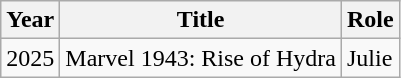<table class="wikitable">
<tr>
<th>Year</th>
<th>Title</th>
<th>Role</th>
</tr>
<tr>
<td>2025</td>
<td>Marvel 1943: Rise of Hydra</td>
<td>Julie</td>
</tr>
</table>
